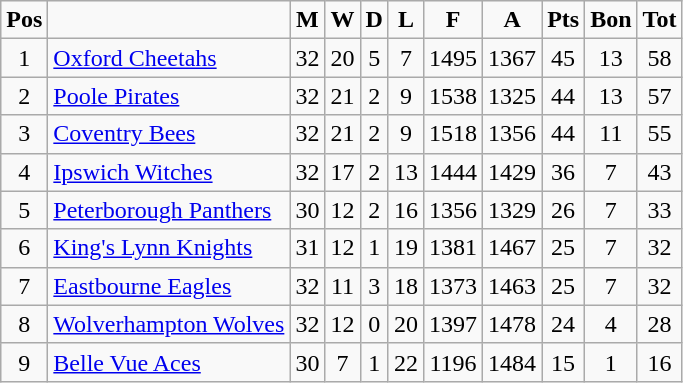<table class="wikitable">
<tr align="center">
<td><strong>Pos</strong></td>
<td></td>
<td><strong>M</strong></td>
<td><strong>W</strong></td>
<td><strong>D</strong></td>
<td><strong>L</strong></td>
<td><strong>F</strong></td>
<td><strong>A</strong></td>
<td><strong>Pts</strong></td>
<td><strong>Bon</strong></td>
<td><strong>Tot</strong></td>
</tr>
<tr align="center">
<td>1</td>
<td align="left"><a href='#'>Oxford Cheetahs</a></td>
<td>32</td>
<td>20</td>
<td>5</td>
<td>7</td>
<td>1495</td>
<td>1367</td>
<td>45</td>
<td>13</td>
<td>58</td>
</tr>
<tr align="center">
<td>2</td>
<td align="left"><a href='#'>Poole Pirates</a></td>
<td>32</td>
<td>21</td>
<td>2</td>
<td>9</td>
<td>1538</td>
<td>1325</td>
<td>44</td>
<td>13</td>
<td>57</td>
</tr>
<tr align="center">
<td>3</td>
<td align="left"><a href='#'>Coventry Bees</a></td>
<td>32</td>
<td>21</td>
<td>2</td>
<td>9</td>
<td>1518</td>
<td>1356</td>
<td>44</td>
<td>11</td>
<td>55</td>
</tr>
<tr align="center">
<td>4</td>
<td align="left"><a href='#'>Ipswich Witches</a></td>
<td>32</td>
<td>17</td>
<td>2</td>
<td>13</td>
<td>1444</td>
<td>1429</td>
<td>36</td>
<td>7</td>
<td>43</td>
</tr>
<tr align="center">
<td>5</td>
<td align="left"><a href='#'>Peterborough Panthers</a></td>
<td>30</td>
<td>12</td>
<td>2</td>
<td>16</td>
<td>1356</td>
<td>1329</td>
<td>26</td>
<td>7</td>
<td>33</td>
</tr>
<tr align="center">
<td>6</td>
<td align="left"><a href='#'>King's Lynn Knights</a></td>
<td>31</td>
<td>12</td>
<td>1</td>
<td>19</td>
<td>1381</td>
<td>1467</td>
<td>25</td>
<td>7</td>
<td>32</td>
</tr>
<tr align="center">
<td>7</td>
<td align="left"><a href='#'>Eastbourne Eagles</a></td>
<td>32</td>
<td>11</td>
<td>3</td>
<td>18</td>
<td>1373</td>
<td>1463</td>
<td>25</td>
<td>7</td>
<td>32</td>
</tr>
<tr align="center">
<td>8</td>
<td align="left"><a href='#'>Wolverhampton Wolves</a></td>
<td>32</td>
<td>12</td>
<td>0</td>
<td>20</td>
<td>1397</td>
<td>1478</td>
<td>24</td>
<td>4</td>
<td>28</td>
</tr>
<tr align="center">
<td>9</td>
<td align="left"><a href='#'>Belle Vue Aces</a></td>
<td>30</td>
<td>7</td>
<td>1</td>
<td>22</td>
<td>1196</td>
<td>1484</td>
<td>15</td>
<td>1</td>
<td>16</td>
</tr>
</table>
